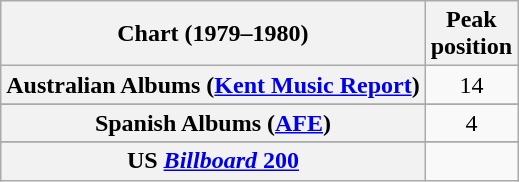<table class="wikitable sortable plainrowheaders" style="text-align:center">
<tr>
<th scope="col">Chart (1979–1980)</th>
<th scope="col">Peak<br>position</th>
</tr>
<tr>
<th scope="row">Australian Albums (<a href='#'>Kent Music Report</a>)</th>
<td>14</td>
</tr>
<tr>
</tr>
<tr>
</tr>
<tr>
</tr>
<tr>
</tr>
<tr>
</tr>
<tr>
</tr>
<tr>
<th scope="row">Spanish Albums (<a href='#'>AFE</a>)</th>
<td>4</td>
</tr>
<tr>
</tr>
<tr>
</tr>
<tr>
<th scope="row">US <a href='#'><em>Billboard</em> 200</a></th>
<td></td>
</tr>
</table>
